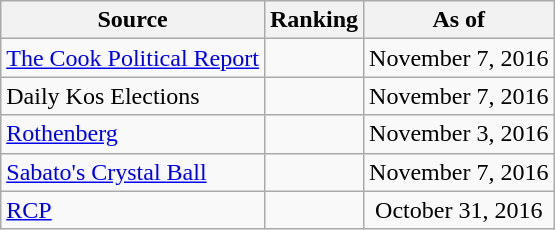<table class="wikitable" style="text-align:center">
<tr>
<th>Source</th>
<th>Ranking</th>
<th>As of</th>
</tr>
<tr>
<td align=left><a href='#'>The Cook Political Report</a></td>
<td></td>
<td>November 7, 2016</td>
</tr>
<tr>
<td align=left>Daily Kos Elections</td>
<td></td>
<td>November 7, 2016</td>
</tr>
<tr>
<td align=left><a href='#'>Rothenberg</a></td>
<td></td>
<td>November 3, 2016</td>
</tr>
<tr>
<td align=left><a href='#'>Sabato's Crystal Ball</a></td>
<td></td>
<td>November 7, 2016</td>
</tr>
<tr>
<td align="left"><a href='#'>RCP</a></td>
<td></td>
<td>October 31, 2016</td>
</tr>
</table>
